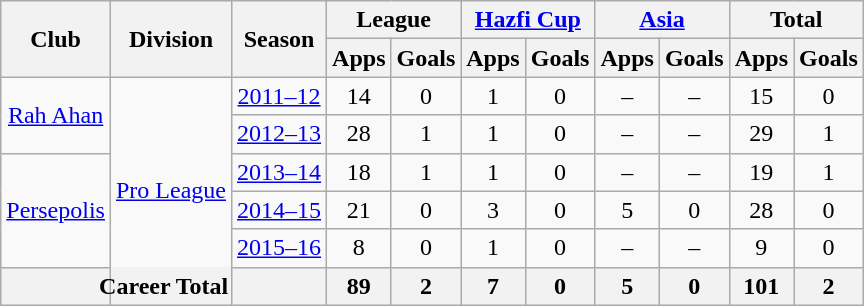<table class="wikitable" style="text-align: center;">
<tr>
<th rowspan="2">Club</th>
<th rowspan="2">Division</th>
<th rowspan="2">Season</th>
<th colspan="2">League</th>
<th colspan="2"><a href='#'>Hazfi Cup</a></th>
<th colspan="2"><a href='#'>Asia</a></th>
<th colspan="2">Total</th>
</tr>
<tr>
<th>Apps</th>
<th>Goals</th>
<th>Apps</th>
<th>Goals</th>
<th>Apps</th>
<th>Goals</th>
<th>Apps</th>
<th>Goals</th>
</tr>
<tr>
<td rowspan="2"><a href='#'>Rah Ahan</a></td>
<td rowspan="6"><a href='#'>Pro League</a></td>
<td><a href='#'>2011–12</a></td>
<td>14</td>
<td>0</td>
<td>1</td>
<td>0</td>
<td>–</td>
<td>–</td>
<td>15</td>
<td>0</td>
</tr>
<tr>
<td><a href='#'>2012–13</a></td>
<td>28</td>
<td>1</td>
<td>1</td>
<td>0</td>
<td>–</td>
<td>–</td>
<td>29</td>
<td>1</td>
</tr>
<tr>
<td rowspan="3"><a href='#'>Persepolis</a></td>
<td><a href='#'>2013–14</a></td>
<td>18</td>
<td>1</td>
<td>1</td>
<td>0</td>
<td>–</td>
<td>–</td>
<td>19</td>
<td>1</td>
</tr>
<tr>
<td><a href='#'>2014–15</a></td>
<td>21</td>
<td>0</td>
<td>3</td>
<td>0</td>
<td>5</td>
<td>0</td>
<td>28</td>
<td>0</td>
</tr>
<tr>
<td><a href='#'>2015–16</a></td>
<td>8</td>
<td>0</td>
<td>1</td>
<td>0</td>
<td>–</td>
<td>–</td>
<td>9</td>
<td>0</td>
</tr>
<tr>
<th colspan=3>Career Total</th>
<th>89</th>
<th>2</th>
<th>7</th>
<th>0</th>
<th>5</th>
<th>0</th>
<th>101</th>
<th>2</th>
</tr>
</table>
